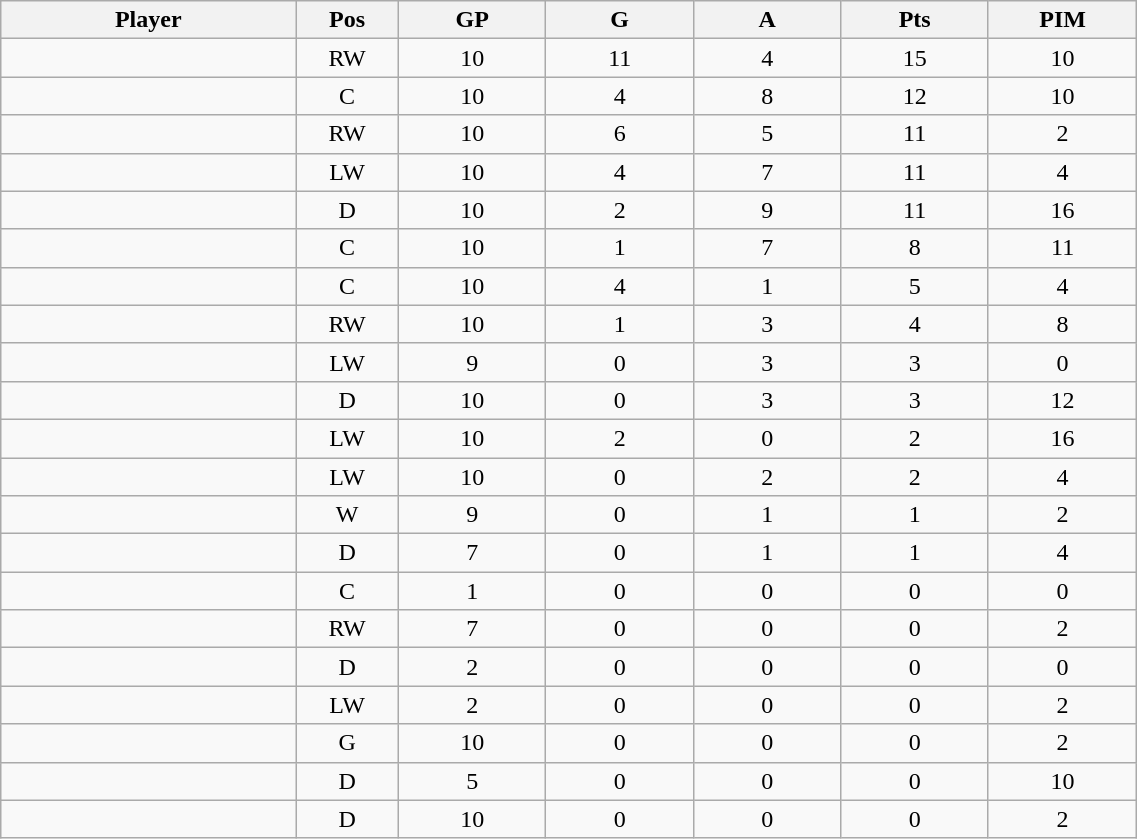<table class="wikitable sortable" width="60%">
<tr ALIGN="center">
<th bgcolor="#DDDDFF" width="10%">Player</th>
<th bgcolor="#DDDDFF" width="3%" title="Position">Pos</th>
<th bgcolor="#DDDDFF" width="5%" title="Games played">GP</th>
<th bgcolor="#DDDDFF" width="5%" title="Goals">G</th>
<th bgcolor="#DDDDFF" width="5%" title="Assists">A</th>
<th bgcolor="#DDDDFF" width="5%" title="Points">Pts</th>
<th bgcolor="#DDDDFF" width="5%" title="Penalties in Minutes">PIM</th>
</tr>
<tr align="center">
<td align="right"></td>
<td>RW</td>
<td>10</td>
<td>11</td>
<td>4</td>
<td>15</td>
<td>10</td>
</tr>
<tr align="center">
<td align="right"></td>
<td>C</td>
<td>10</td>
<td>4</td>
<td>8</td>
<td>12</td>
<td>10</td>
</tr>
<tr align="center">
<td align="right"></td>
<td>RW</td>
<td>10</td>
<td>6</td>
<td>5</td>
<td>11</td>
<td>2</td>
</tr>
<tr align="center">
<td align="right"></td>
<td>LW</td>
<td>10</td>
<td>4</td>
<td>7</td>
<td>11</td>
<td>4</td>
</tr>
<tr align="center">
<td align="right"></td>
<td>D</td>
<td>10</td>
<td>2</td>
<td>9</td>
<td>11</td>
<td>16</td>
</tr>
<tr align="center">
<td align="right"></td>
<td>C</td>
<td>10</td>
<td>1</td>
<td>7</td>
<td>8</td>
<td>11</td>
</tr>
<tr align="center">
<td align="right"></td>
<td>C</td>
<td>10</td>
<td>4</td>
<td>1</td>
<td>5</td>
<td>4</td>
</tr>
<tr align="center">
<td align="right"></td>
<td>RW</td>
<td>10</td>
<td>1</td>
<td>3</td>
<td>4</td>
<td>8</td>
</tr>
<tr align="center">
<td align="right"></td>
<td>LW</td>
<td>9</td>
<td>0</td>
<td>3</td>
<td>3</td>
<td>0</td>
</tr>
<tr align="center">
<td align="right"></td>
<td>D</td>
<td>10</td>
<td>0</td>
<td>3</td>
<td>3</td>
<td>12</td>
</tr>
<tr align="center">
<td align="right"></td>
<td>LW</td>
<td>10</td>
<td>2</td>
<td>0</td>
<td>2</td>
<td>16</td>
</tr>
<tr align="center">
<td align="right"></td>
<td>LW</td>
<td>10</td>
<td>0</td>
<td>2</td>
<td>2</td>
<td>4</td>
</tr>
<tr align="center">
<td align="right"></td>
<td>W</td>
<td>9</td>
<td>0</td>
<td>1</td>
<td>1</td>
<td>2</td>
</tr>
<tr align="center">
<td align="right"></td>
<td>D</td>
<td>7</td>
<td>0</td>
<td>1</td>
<td>1</td>
<td>4</td>
</tr>
<tr align="center">
<td align="right"></td>
<td>C</td>
<td>1</td>
<td>0</td>
<td>0</td>
<td>0</td>
<td>0</td>
</tr>
<tr align="center">
<td align="right"></td>
<td>RW</td>
<td>7</td>
<td>0</td>
<td>0</td>
<td>0</td>
<td>2</td>
</tr>
<tr align="center">
<td align="right"></td>
<td>D</td>
<td>2</td>
<td>0</td>
<td>0</td>
<td>0</td>
<td>0</td>
</tr>
<tr align="center">
<td align="right"></td>
<td>LW</td>
<td>2</td>
<td>0</td>
<td>0</td>
<td>0</td>
<td>2</td>
</tr>
<tr align="center">
<td align="right"></td>
<td>G</td>
<td>10</td>
<td>0</td>
<td>0</td>
<td>0</td>
<td>2</td>
</tr>
<tr align="center">
<td align="right"></td>
<td>D</td>
<td>5</td>
<td>0</td>
<td>0</td>
<td>0</td>
<td>10</td>
</tr>
<tr align="center">
<td align="right"></td>
<td>D</td>
<td>10</td>
<td>0</td>
<td>0</td>
<td>0</td>
<td>2</td>
</tr>
</table>
